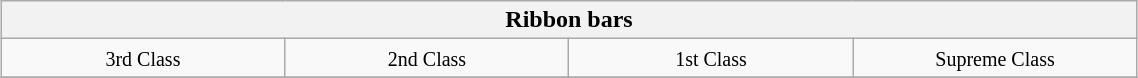<table align=center class=wikitable width=60% style="margin:auto;">
<tr>
<th colspan=4><strong>Ribbon bars</strong></th>
</tr>
<tr>
<td width=20% valign=top align=center> <small>3rd Class</small></td>
<td width=20% valign=top align=center> <small>2nd Class</small></td>
<td width=20% valign=top align=center> <small>1st Class</small></td>
<td width=20% valign=top align=center> <small>Supreme Class</small></td>
</tr>
<tr>
</tr>
</table>
